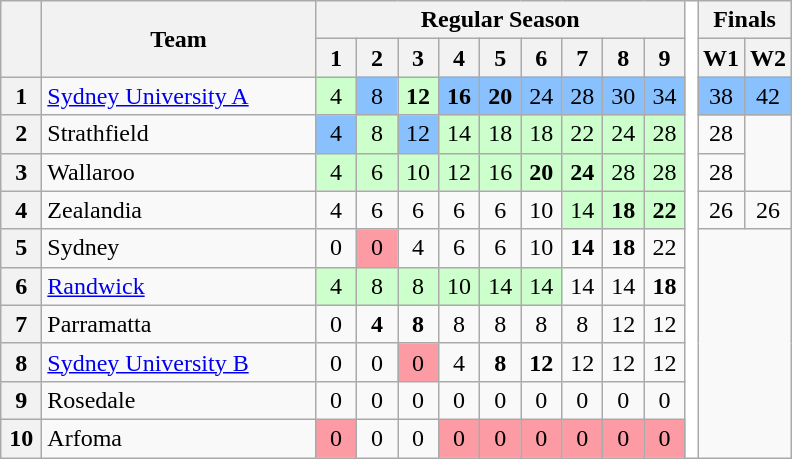<table class="wikitable" style="text-align:center;">
<tr>
<th rowspan="2" width="20" abbr="Position"></th>
<th rowspan="2" width="175">Team</th>
<th colspan="9">Regular Season</th>
<th rowspan="13" width="1" style="background: #fff;"></th>
<th colspan="2">Finals</th>
</tr>
<tr>
<th width="20">1</th>
<th width="20">2</th>
<th width="20">3</th>
<th width="20">4</th>
<th width="20">5</th>
<th width="20">6</th>
<th width="20">7</th>
<th width="20">8</th>
<th width="20">9</th>
<th width="20" abbr="Finals Week 1">W1</th>
<th width="20" abbr="Finals Week 2">W2</th>
</tr>
<tr>
<th>1</th>
<td style="text-align:left;"> <a href='#'>Sydney University A</a></td>
<td style="background: #ccffcc;">4</td>
<td style="background: #89c1ff;">8</td>
<td style="background: #ccffcc;"><strong>12</strong></td>
<td style="background: #89c1ff;"><strong>16</strong></td>
<td style="background: #89c1ff;"><strong>20</strong></td>
<td style="background: #89c1ff;">24</td>
<td style="background: #89c1ff;">28</td>
<td style="background: #89c1ff;">30</td>
<td style="background: #89c1ff;">34</td>
<td style="background: #89c1ff;">38</td>
<td style="background: #89c1ff;">42</td>
</tr>
<tr>
<th>2</th>
<td style="text-align:left;"> Strathfield</td>
<td style="background: #89c1ff;">4</td>
<td style="background: #ccffcc;">8</td>
<td style="background: #89c1ff;">12</td>
<td style="background: #ccffcc;">14</td>
<td style="background: #ccffcc;">18</td>
<td style="background: #ccffcc;">18</td>
<td style="background: #ccffcc;">22</td>
<td style="background: #ccffcc;">24</td>
<td style="background: #ccffcc;">28</td>
<td>28</td>
</tr>
<tr>
<th>3</th>
<td style="text-align:left;"> Wallaroo</td>
<td style="background: #ccffcc;">4</td>
<td style="background: #ccffcc;">6</td>
<td style="background: #ccffcc;">10</td>
<td style="background: #ccffcc;">12</td>
<td style="background: #ccffcc;">16</td>
<td style="background: #ccffcc;"><strong>20</strong></td>
<td style="background: #ccffcc;"><strong>24</strong></td>
<td style="background: #ccffcc;">28</td>
<td style="background: #ccffcc;">28</td>
<td>28</td>
</tr>
<tr>
<th>4</th>
<td style="text-align:left;"> Zealandia</td>
<td>4</td>
<td>6</td>
<td>6</td>
<td>6</td>
<td>6</td>
<td>10</td>
<td style="background: #ccffcc;">14</td>
<td style="background: #ccffcc;"><strong>18</strong></td>
<td style="background: #ccffcc;"><strong>22</strong></td>
<td>26</td>
<td>26</td>
</tr>
<tr>
<th>5</th>
<td style="text-align:left;"> Sydney</td>
<td>0</td>
<td style="background: #FD9BA4;">0</td>
<td>4</td>
<td>6</td>
<td>6</td>
<td>10</td>
<td><strong>14</strong></td>
<td><strong>18</strong></td>
<td>22</td>
</tr>
<tr>
<th>6</th>
<td style="text-align:left;"> <a href='#'>Randwick</a></td>
<td style="background: #ccffcc;">4</td>
<td style="background: #ccffcc;">8</td>
<td style="background: #ccffcc;">8</td>
<td style="background: #ccffcc;">10</td>
<td style="background: #ccffcc;">14</td>
<td style="background: #ccffcc;">14</td>
<td>14</td>
<td>14</td>
<td><strong>18</strong></td>
</tr>
<tr>
<th>7</th>
<td style="text-align:left;"> Parramatta</td>
<td>0</td>
<td><strong>4</strong></td>
<td><strong>8</strong></td>
<td>8</td>
<td>8</td>
<td>8</td>
<td>8</td>
<td>12</td>
<td>12</td>
</tr>
<tr>
<th>8</th>
<td style="text-align:left;"> <a href='#'>Sydney University B</a></td>
<td>0</td>
<td>0</td>
<td style="background: #FD9BA4;">0</td>
<td>4</td>
<td><strong>8</strong></td>
<td><strong>12</strong></td>
<td>12</td>
<td>12</td>
<td>12</td>
</tr>
<tr>
<th>9</th>
<td style="text-align:left;"> Rosedale</td>
<td>0</td>
<td>0</td>
<td>0</td>
<td>0</td>
<td>0</td>
<td>0</td>
<td>0</td>
<td>0</td>
<td>0</td>
</tr>
<tr>
<th>10</th>
<td style="text-align:left;"> Arfoma</td>
<td style="background: #FD9BA4;">0</td>
<td>0</td>
<td>0</td>
<td style="background: #FD9BA4;">0</td>
<td style="background: #FD9BA4;">0</td>
<td style="background: #FD9BA4;">0</td>
<td style="background: #FD9BA4;">0</td>
<td style="background: #FD9BA4;">0</td>
<td style="background: #FD9BA4;">0</td>
</tr>
</table>
